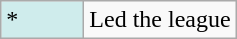<table class="wikitable">
<tr>
<td style="background:#cfecec; width:3em;">*</td>
<td>Led the league</td>
</tr>
</table>
